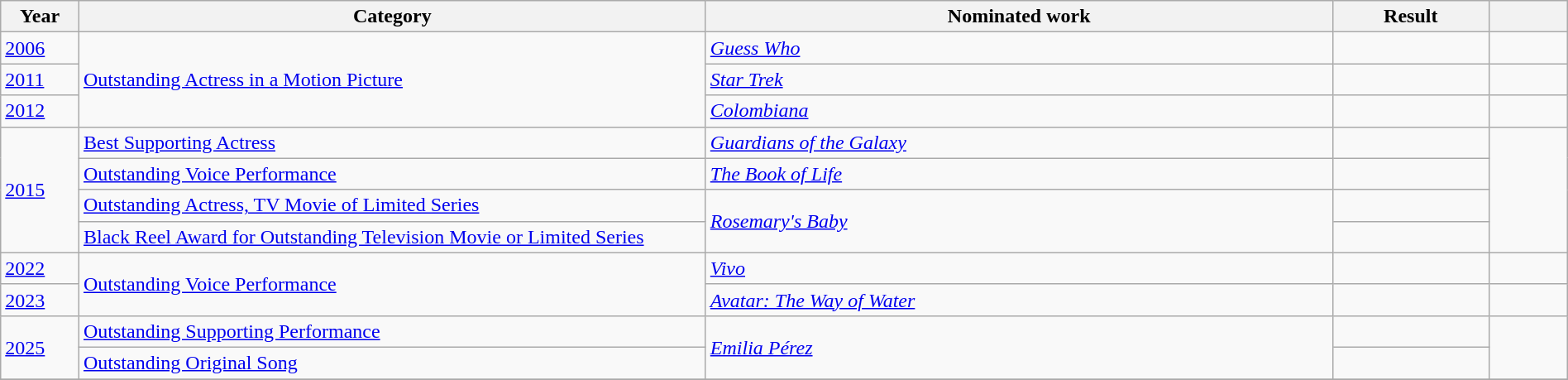<table class="wikitable plainrowheaders" style="width:100%;">
<tr>
<th scope="col" style="width:5%;">Year</th>
<th scope="col" style="width:40%;">Category</th>
<th scope="col" style="width:40%;">Nominated work</th>
<th scope="col" style="width:10%;">Result</th>
<th scope="col" style="width:5%;"></th>
</tr>
<tr>
<td><a href='#'>2006</a></td>
<td rowspan="3"><a href='#'>Outstanding Actress in a Motion Picture</a></td>
<td><em><a href='#'>Guess Who</a></em></td>
<td></td>
<td align="center"></td>
</tr>
<tr>
<td><a href='#'>2011</a></td>
<td><em><a href='#'>Star Trek</a></em></td>
<td></td>
<td align="center"></td>
</tr>
<tr>
<td><a href='#'>2012</a></td>
<td><em><a href='#'>Colombiana</a></em></td>
<td></td>
<td align="center"></td>
</tr>
<tr>
<td rowspan="4"><a href='#'>2015</a></td>
<td><a href='#'>Best Supporting Actress</a></td>
<td><em><a href='#'>Guardians of the Galaxy</a></em></td>
<td></td>
<td align="center" rowspan="4"></td>
</tr>
<tr>
<td><a href='#'>Outstanding Voice Performance</a></td>
<td><em><a href='#'>The Book of Life</a></em></td>
<td></td>
</tr>
<tr>
<td><a href='#'>Outstanding Actress, TV Movie of Limited Series</a></td>
<td rowspan="2"><em><a href='#'>Rosemary's Baby</a></em></td>
<td></td>
</tr>
<tr>
<td><a href='#'>Black Reel Award for Outstanding Television Movie or Limited Series</a></td>
<td></td>
</tr>
<tr>
<td><a href='#'>2022</a></td>
<td rowspan="2"><a href='#'>Outstanding Voice Performance</a></td>
<td><em><a href='#'>Vivo</a></em></td>
<td></td>
<td></td>
</tr>
<tr>
<td><a href='#'>2023</a></td>
<td><em><a href='#'>Avatar: The Way of Water</a></em></td>
<td></td>
<td></td>
</tr>
<tr>
<td rowspan="2"><a href='#'>2025</a></td>
<td><a href='#'>Outstanding Supporting Performance</a></td>
<td rowspan="2"><em><a href='#'>Emilia Pérez</a></em></td>
<td></td>
<td rowspan="2" align="center"></td>
</tr>
<tr>
<td><a href='#'>Outstanding Original Song</a></td>
<td></td>
</tr>
<tr>
</tr>
</table>
